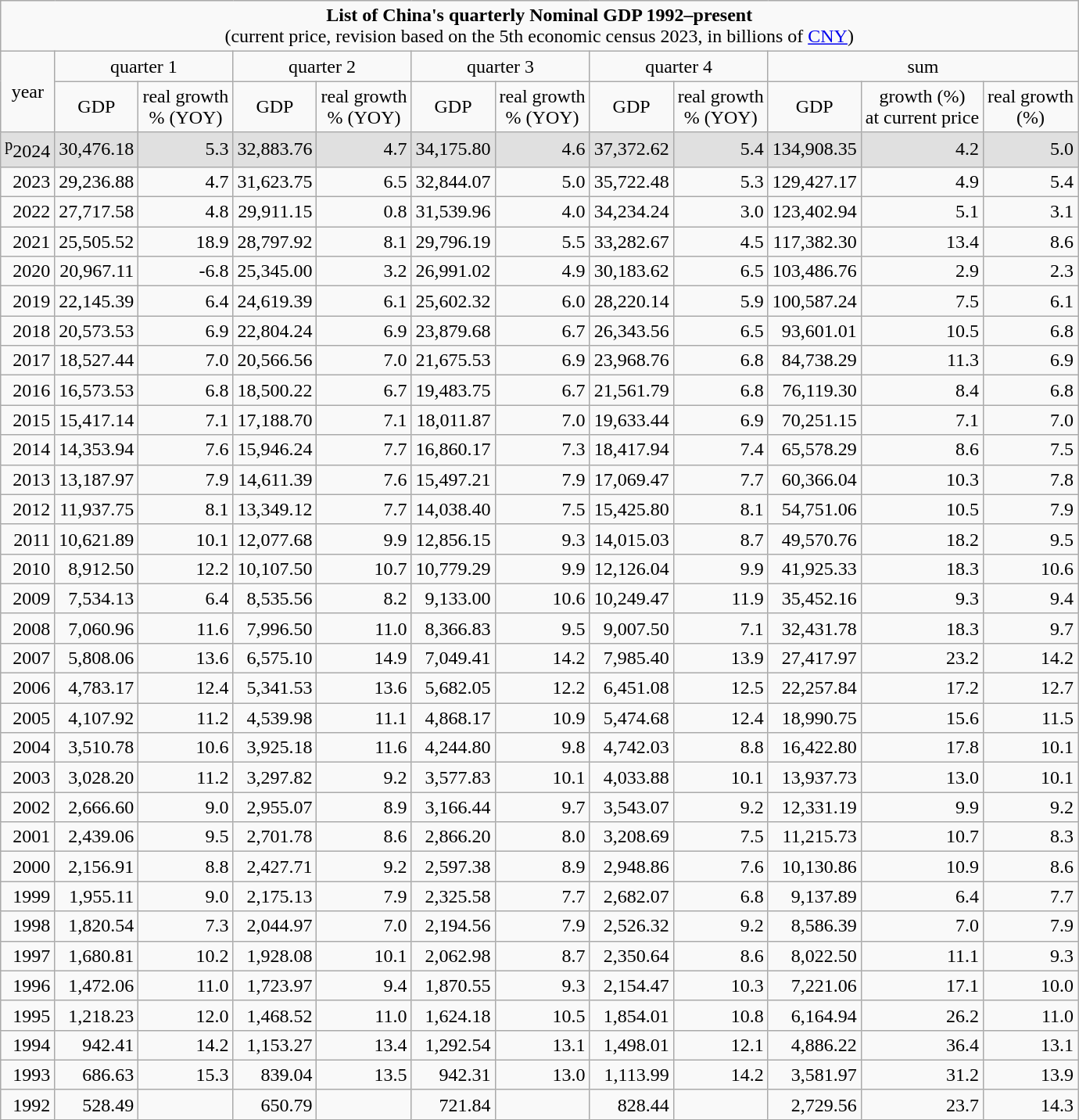<table class=wikitable>
<tr align=center>
<td colspan=12><strong>List of China's quarterly  Nominal GDP 1992–present</strong> <br>(current price, revision based on the 5th economic census 2023, in billions of <a href='#'>CNY</a>) </td>
</tr>
<tr style="vertical-align:middle; text-align:center;">
<td rowspan=2>year</td>
<td colspan=2>quarter 1</td>
<td colspan=2>quarter 2</td>
<td colspan=2>quarter 3</td>
<td colspan=2>quarter 4</td>
<td colspan=3>sum</td>
</tr>
<tr align=center>
<td>GDP</td>
<td><span>real growth<br>% (YOY)</span></td>
<td>GDP</td>
<td><span>real growth<br>% (YOY)</span></td>
<td>GDP</td>
<td><span>real growth<br>% (YOY)</span></td>
<td>GDP</td>
<td><span>real growth<br>% (YOY)</span></td>
<td>GDP</td>
<td>growth (%)<br><span>at current price</span></td>
<td><span>real growth</span><br>(%)</td>
</tr>
<tr style="text-align:right; background:#e0e0e0;">
<td><sup>p</sup>2024</td>
<td>30,476.18</td>
<td>5.3</td>
<td>32,883.76</td>
<td>4.7</td>
<td>34,175.80</td>
<td>4.6</td>
<td>37,372.62</td>
<td>5.4</td>
<td>134,908.35</td>
<td>4.2</td>
<td>5.0</td>
</tr>
<tr align=right>
<td>2023</td>
<td>29,236.88</td>
<td>4.7</td>
<td>31,623.75</td>
<td>6.5</td>
<td>32,844.07</td>
<td>5.0</td>
<td>35,722.48</td>
<td>5.3</td>
<td>129,427.17</td>
<td>4.9</td>
<td>5.4</td>
</tr>
<tr align=right>
<td>2022</td>
<td>27,717.58</td>
<td>4.8</td>
<td>29,911.15</td>
<td>0.8</td>
<td>31,539.96</td>
<td>4.0</td>
<td>34,234.24</td>
<td>3.0</td>
<td>123,402.94</td>
<td>5.1</td>
<td>3.1</td>
</tr>
<tr align=right>
<td>2021</td>
<td>25,505.52</td>
<td>18.9</td>
<td>28,797.92</td>
<td>8.1</td>
<td>29,796.19</td>
<td>5.5</td>
<td>33,282.67</td>
<td>4.5</td>
<td>117,382.30</td>
<td>13.4</td>
<td>8.6</td>
</tr>
<tr align=right>
<td>2020</td>
<td>20,967.11</td>
<td>-6.8</td>
<td>25,345.00</td>
<td>3.2</td>
<td>26,991.02</td>
<td>4.9</td>
<td>30,183.62</td>
<td>6.5</td>
<td>103,486.76</td>
<td>2.9</td>
<td>2.3</td>
</tr>
<tr align=right>
<td>2019</td>
<td>22,145.39</td>
<td>6.4</td>
<td>24,619.39</td>
<td>6.1</td>
<td>25,602.32</td>
<td>6.0</td>
<td>28,220.14</td>
<td>5.9</td>
<td>100,587.24</td>
<td>7.5</td>
<td>6.1</td>
</tr>
<tr align=right>
<td>2018</td>
<td>20,573.53</td>
<td>6.9</td>
<td>22,804.24</td>
<td>6.9</td>
<td>23,879.68</td>
<td>6.7</td>
<td>26,343.56</td>
<td>6.5</td>
<td>93,601.01</td>
<td>10.5</td>
<td>6.8</td>
</tr>
<tr align=right>
<td>2017</td>
<td>18,527.44</td>
<td>7.0</td>
<td>20,566.56</td>
<td>7.0</td>
<td>21,675.53</td>
<td>6.9</td>
<td>23,968.76</td>
<td>6.8</td>
<td>84,738.29</td>
<td>11.3</td>
<td>6.9</td>
</tr>
<tr align=right>
<td>2016</td>
<td>16,573.53</td>
<td>6.8</td>
<td>18,500.22</td>
<td>6.7</td>
<td>19,483.75</td>
<td>6.7</td>
<td>21,561.79</td>
<td>6.8</td>
<td>76,119.30</td>
<td>8.4</td>
<td>6.8</td>
</tr>
<tr align=right>
<td>2015</td>
<td>15,417.14</td>
<td>7.1</td>
<td>17,188.70</td>
<td>7.1</td>
<td>18,011.87</td>
<td>7.0</td>
<td>19,633.44</td>
<td>6.9</td>
<td>70,251.15</td>
<td>7.1</td>
<td>7.0</td>
</tr>
<tr align=right>
<td>2014</td>
<td>14,353.94</td>
<td>7.6</td>
<td>15,946.24</td>
<td>7.7</td>
<td>16,860.17</td>
<td>7.3</td>
<td>18,417.94</td>
<td>7.4</td>
<td>65,578.29</td>
<td>8.6</td>
<td>7.5</td>
</tr>
<tr align=right>
<td>2013</td>
<td>13,187.97</td>
<td>7.9</td>
<td>14,611.39</td>
<td>7.6</td>
<td>15,497.21</td>
<td>7.9</td>
<td>17,069.47</td>
<td>7.7</td>
<td>60,366.04</td>
<td>10.3</td>
<td>7.8</td>
</tr>
<tr align=right>
<td>2012</td>
<td>11,937.75</td>
<td>8.1</td>
<td>13,349.12</td>
<td>7.7</td>
<td>14,038.40</td>
<td>7.5</td>
<td>15,425.80</td>
<td>8.1</td>
<td>54,751.06</td>
<td>10.5</td>
<td>7.9</td>
</tr>
<tr align=right>
<td>2011</td>
<td>10,621.89</td>
<td>10.1</td>
<td>12,077.68</td>
<td>9.9</td>
<td>12,856.15</td>
<td>9.3</td>
<td>14,015.03</td>
<td>8.7</td>
<td>49,570.76</td>
<td>18.2</td>
<td>9.5</td>
</tr>
<tr align=right>
<td>2010</td>
<td>8,912.50</td>
<td>12.2</td>
<td>10,107.50</td>
<td>10.7</td>
<td>10,779.29</td>
<td>9.9</td>
<td>12,126.04</td>
<td>9.9</td>
<td>41,925.33</td>
<td>18.3</td>
<td>10.6</td>
</tr>
<tr align=right>
<td>2009</td>
<td>7,534.13</td>
<td>6.4</td>
<td>8,535.56</td>
<td>8.2</td>
<td>9,133.00</td>
<td>10.6</td>
<td>10,249.47</td>
<td>11.9</td>
<td>35,452.16</td>
<td>9.3</td>
<td>9.4</td>
</tr>
<tr align=right>
<td>2008</td>
<td>7,060.96</td>
<td>11.6</td>
<td>7,996.50</td>
<td>11.0</td>
<td>8,366.83</td>
<td>9.5</td>
<td>9,007.50</td>
<td>7.1</td>
<td>32,431.78</td>
<td>18.3</td>
<td>9.7</td>
</tr>
<tr align=right>
<td>2007</td>
<td>5,808.06</td>
<td>13.6</td>
<td>6,575.10</td>
<td>14.9</td>
<td>7,049.41</td>
<td>14.2</td>
<td>7,985.40</td>
<td>13.9</td>
<td>27,417.97</td>
<td>23.2</td>
<td>14.2</td>
</tr>
<tr align=right>
<td>2006</td>
<td>4,783.17</td>
<td>12.4</td>
<td>5,341.53</td>
<td>13.6</td>
<td>5,682.05</td>
<td>12.2</td>
<td>6,451.08</td>
<td>12.5</td>
<td>22,257.84</td>
<td>17.2</td>
<td>12.7</td>
</tr>
<tr align=right>
<td>2005</td>
<td>4,107.92</td>
<td>11.2</td>
<td>4,539.98</td>
<td>11.1</td>
<td>4,868.17</td>
<td>10.9</td>
<td>5,474.68</td>
<td>12.4</td>
<td>18,990.75</td>
<td>15.6</td>
<td>11.5</td>
</tr>
<tr align=right>
<td>2004</td>
<td>3,510.78</td>
<td>10.6</td>
<td>3,925.18</td>
<td>11.6</td>
<td>4,244.80</td>
<td>9.8</td>
<td>4,742.03</td>
<td>8.8</td>
<td>16,422.80</td>
<td>17.8</td>
<td>10.1</td>
</tr>
<tr align=right>
<td>2003</td>
<td>3,028.20</td>
<td>11.2</td>
<td>3,297.82</td>
<td>9.2</td>
<td>3,577.83</td>
<td>10.1</td>
<td>4,033.88</td>
<td>10.1</td>
<td>13,937.73</td>
<td>13.0</td>
<td>10.1</td>
</tr>
<tr align=right>
<td>2002</td>
<td>2,666.60</td>
<td>9.0</td>
<td>2,955.07</td>
<td>8.9</td>
<td>3,166.44</td>
<td>9.7</td>
<td>3,543.07</td>
<td>9.2</td>
<td>12,331.19</td>
<td>9.9</td>
<td>9.2</td>
</tr>
<tr align=right>
<td>2001</td>
<td>2,439.06</td>
<td>9.5</td>
<td>2,701.78</td>
<td>8.6</td>
<td>2,866.20</td>
<td>8.0</td>
<td>3,208.69</td>
<td>7.5</td>
<td>11,215.73</td>
<td>10.7</td>
<td>8.3</td>
</tr>
<tr align=right>
<td>2000</td>
<td>2,156.91</td>
<td>8.8</td>
<td>2,427.71</td>
<td>9.2</td>
<td>2,597.38</td>
<td>8.9</td>
<td>2,948.86</td>
<td>7.6</td>
<td>10,130.86</td>
<td>10.9</td>
<td>8.6</td>
</tr>
<tr align=right>
<td>1999</td>
<td>1,955.11</td>
<td>9.0</td>
<td>2,175.13</td>
<td>7.9</td>
<td>2,325.58</td>
<td>7.7</td>
<td>2,682.07</td>
<td>6.8</td>
<td>9,137.89</td>
<td>6.4</td>
<td>7.7</td>
</tr>
<tr align=right>
<td>1998</td>
<td>1,820.54</td>
<td>7.3</td>
<td>2,044.97</td>
<td>7.0</td>
<td>2,194.56</td>
<td>7.9</td>
<td>2,526.32</td>
<td>9.2</td>
<td>8,586.39</td>
<td>7.0</td>
<td>7.9</td>
</tr>
<tr align=right>
<td>1997</td>
<td>1,680.81</td>
<td>10.2</td>
<td>1,928.08</td>
<td>10.1</td>
<td>2,062.98</td>
<td>8.7</td>
<td>2,350.64</td>
<td>8.6</td>
<td>8,022.50</td>
<td>11.1</td>
<td>9.3</td>
</tr>
<tr align=right>
<td>1996</td>
<td>1,472.06</td>
<td>11.0</td>
<td>1,723.97</td>
<td>9.4</td>
<td>1,870.55</td>
<td>9.3</td>
<td>2,154.47</td>
<td>10.3</td>
<td>7,221.06</td>
<td>17.1</td>
<td>10.0</td>
</tr>
<tr align=right>
<td>1995</td>
<td>1,218.23</td>
<td>12.0</td>
<td>1,468.52</td>
<td>11.0</td>
<td>1,624.18</td>
<td>10.5</td>
<td>1,854.01</td>
<td>10.8</td>
<td>6,164.94</td>
<td>26.2</td>
<td>11.0</td>
</tr>
<tr align=right>
<td>1994</td>
<td>942.41</td>
<td>14.2</td>
<td>1,153.27</td>
<td>13.4</td>
<td>1,292.54</td>
<td>13.1</td>
<td>1,498.01</td>
<td>12.1</td>
<td>4,886.22</td>
<td>36.4</td>
<td>13.1</td>
</tr>
<tr align=right>
<td>1993</td>
<td>686.63</td>
<td>15.3</td>
<td>839.04</td>
<td>13.5</td>
<td>942.31</td>
<td>13.0</td>
<td>1,113.99</td>
<td>14.2</td>
<td>3,581.97</td>
<td>31.2</td>
<td>13.9</td>
</tr>
<tr align=right>
<td>1992</td>
<td>528.49</td>
<td></td>
<td>650.79</td>
<td></td>
<td>721.84</td>
<td></td>
<td>828.44</td>
<td></td>
<td>2,729.56</td>
<td>23.7</td>
<td>14.3</td>
</tr>
</table>
